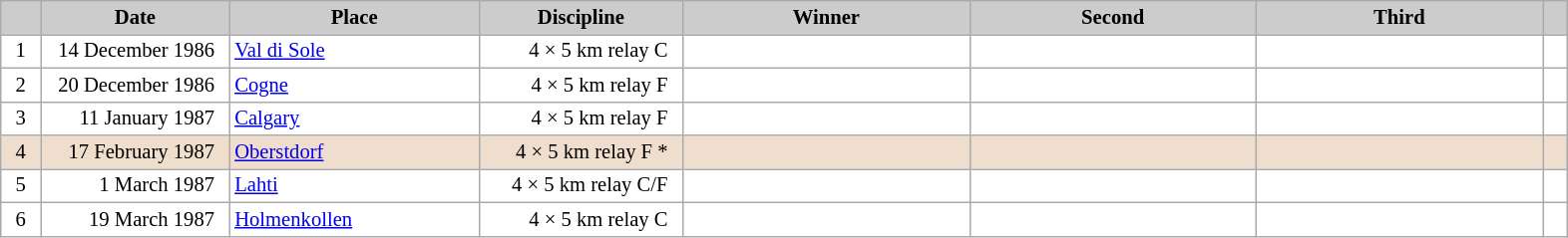<table class="wikitable plainrowheaders" style="background:#fff; font-size:86%; line-height:16px; border:grey solid 1px; border-collapse:collapse;">
<tr style="background:#ccc; text-align:center;">
<th scope="col" style="background:#ccc; width:20px;"></th>
<th scope="col" style="background:#ccc; width:120px;">Date</th>
<th scope="col" style="background:#ccc; width:160px;">Place</th>
<th scope="col" style="background:#ccc; width:130px;">Discipline</th>
<th scope="col" style="background:#ccc; width:185px;">Winner</th>
<th scope="col" style="background:#ccc; width:185px;">Second</th>
<th scope="col" style="background:#ccc; width:185px;">Third</th>
<th scope="col" style="background:#ccc; width:10px;"></th>
</tr>
<tr>
<td align=center>1</td>
<td align=right>14 December 1986  </td>
<td> <a href='#'>Val di Sole</a></td>
<td align=right>4 × 5 km relay C  </td>
<td></td>
<td {{Relay></td>
<td {{Relay></td>
<td></td>
</tr>
<tr>
<td align=center>2</td>
<td align=right>20 December 1986  </td>
<td> <a href='#'>Cogne</a></td>
<td align=right>4 × 5 km relay F  </td>
<td></td>
<td></td>
<td {{Relay></td>
<td></td>
</tr>
<tr>
<td align=center>3</td>
<td align=right>11 January 1987  </td>
<td> <a href='#'>Calgary</a></td>
<td align=right>4 × 5 km relay F  </td>
<td></td>
<td></td>
<td></td>
<td></td>
</tr>
<tr align="left" bgcolor=#EFDECD>
<td align=center>4</td>
<td align=right>17 February 1987  </td>
<td> <a href='#'>Oberstdorf</a></td>
<td align=right>4 × 5 km relay F *  </td>
<td></td>
<td></td>
<td></td>
<td></td>
</tr>
<tr>
<td align=center>5</td>
<td align=right>1 March 1987  </td>
<td> <a href='#'>Lahti</a></td>
<td align=right>4 × 5 km relay C/F  </td>
<td></td>
<td></td>
<td></td>
<td></td>
</tr>
<tr>
<td align=center>6</td>
<td align=right>19 March 1987  </td>
<td> <a href='#'>Holmenkollen</a></td>
<td align=right>4 × 5 km relay C  </td>
<td></td>
<td></td>
<td></td>
<td></td>
</tr>
</table>
